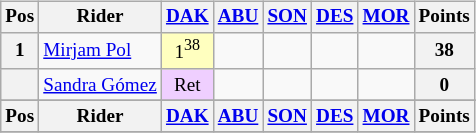<table class="wikitable" style="font-size: 80%; text-align: center; display: inline-table;">
<tr valign="top">
<th valign="middle">Pos</th>
<th valign="middle">Rider</th>
<th><a href='#'>DAK</a><br></th>
<th><a href='#'>ABU</a><br></th>
<th><a href='#'>SON</a><br></th>
<th><a href='#'>DES</a><br></th>
<th><a href='#'>MOR</a><br></th>
<th valign="middle">Points</th>
</tr>
<tr>
<th>1</th>
<td align=left> <a href='#'>Mirjam Pol</a></td>
<td style="background:#ffffbf;">1<sup>38</sup></td>
<td></td>
<td></td>
<td></td>
<td></td>
<th>38</th>
</tr>
<tr>
<th></th>
<td align=left> <a href='#'>Sandra Gómez</a></td>
<td style="background:#efcfff;">Ret</td>
<td></td>
<td></td>
<td></td>
<td></td>
<th>0</th>
</tr>
<tr>
</tr>
<tr valign="top">
<th valign="middle">Pos</th>
<th valign="middle">Rider</th>
<th><a href='#'>DAK</a><br></th>
<th><a href='#'>ABU</a><br></th>
<th><a href='#'>SON</a><br></th>
<th><a href='#'>DES</a><br></th>
<th><a href='#'>MOR</a><br></th>
<th valign="middle">Points</th>
</tr>
<tr>
</tr>
</table>
